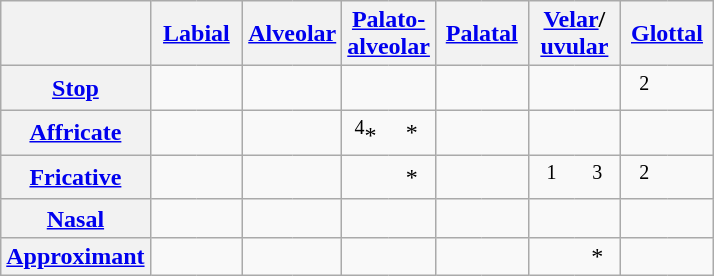<table class="wikitable" style="text-align: center;">
<tr>
<th></th>
<th colspan="2"><a href='#'>Labial</a></th>
<th colspan="2"><a href='#'>Alveolar</a></th>
<th colspan="2"><a href='#'>Palato-<br>alveolar</a></th>
<th colspan="2"><a href='#'>Palatal</a></th>
<th colspan="2"><a href='#'>Velar</a>/<br><a href='#'>uvular</a></th>
<th colspan="2"><a href='#'>Glottal</a></th>
</tr>
<tr>
<th><a href='#'>Stop</a></th>
<td style="border-right: 0; width: 1.5em;"></td>
<td style="border-left: 0; width: 1.5em;"></td>
<td style="border-right: 0; width: 1.5em;"></td>
<td style="border-left: 0; width: 1.5em;"></td>
<td colspan="2"></td>
<td colspan="2"></td>
<td style="border-right: 0; width: 1.5em;"></td>
<td style="border-left: 0; width: 1.5em;"></td>
<td style="border-right: 0; width: 1.5em;"><sup>2</sup></td>
<td style="border-left: 0; width: 1.5em;"></td>
</tr>
<tr>
<th><a href='#'>Affricate</a></th>
<td colspan="2"></td>
<td style="border-right: 0;"></td>
<td style="border-left: 0;"></td>
<td style="border-right: 0; width: 1.5em;"><sup>4</sup>*</td>
<td style="border-left: 0; width: 1.5em;">*</td>
<td colspan="2"></td>
<td colspan="2"></td>
<td colspan="2"></td>
</tr>
<tr>
<th><a href='#'>Fricative</a></th>
<td style="border-right: 0;"></td>
<td style="border-left: 0;"></td>
<td style="border-right: 0;"></td>
<td style="border-left: 0;"></td>
<td style="border-right: 0;"></td>
<td style="border-left: 0;">*</td>
<td colspan="2"></td>
<td style="border-right: 0;"><sup>1</sup></td>
<td style="border-left: 0;"><sup>3</sup></td>
<td style="border-right: 0;"><sup>2</sup></td>
<td style="border-left: 0;"></td>
</tr>
<tr>
<th><a href='#'>Nasal</a></th>
<td style="border-right: 0;"></td>
<td style="border-left: 0;"></td>
<td style="border-right: 0;"></td>
<td style="border-left: 0;"></td>
<td colspan="2"></td>
<td colspan="2"></td>
<td colspan="2"></td>
<td colspan="2"></td>
</tr>
<tr>
<th><a href='#'>Approximant</a></th>
<td colspan="2"></td>
<td style="border-right: 0;"></td>
<td style="border-left: 0;"></td>
<td colspan="2"></td>
<td style="border-right: 0; width: 1.5em;"></td>
<td style="border-left: 0; width: 1.5em;"></td>
<td style="border-right: 0;"></td>
<td style="border-left: 0;">*</td>
<td colspan="2"></td>
</tr>
</table>
